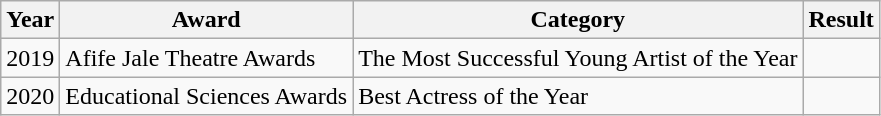<table class="wikitable">
<tr>
<th>Year</th>
<th>Award</th>
<th>Category</th>
<th>Result</th>
</tr>
<tr>
<td>2019</td>
<td>Afife Jale Theatre Awards</td>
<td>The Most Successful Young Artist of the Year</td>
<td></td>
</tr>
<tr>
<td>2020</td>
<td>Educational Sciences Awards</td>
<td>Best Actress of the Year</td>
<td></td>
</tr>
</table>
